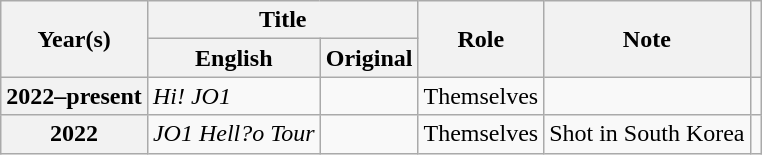<table class="wikitable sortable plainrowheaders">
<tr>
<th scope="col" rowspan="2">Year(s)</th>
<th scope="col" colspan="2">Title</th>
<th scope="col" rowspan="2">Role</th>
<th scope="col" rowspan="2" class="unsortable">Note</th>
<th scope="col" rowspan="2" class="unsortable"></th>
</tr>
<tr>
<th>English</th>
<th>Original</th>
</tr>
<tr>
<th scope="row">2022–present</th>
<td><em>Hi! JO1</em></td>
<td></td>
<td>Themselves</td>
<td></td>
<td></td>
</tr>
<tr>
<th scope="row">2022</th>
<td><em>JO1 Hell?o Tour</em></td>
<td></td>
<td>Themselves</td>
<td>Shot in South Korea</td>
<td></td>
</tr>
</table>
